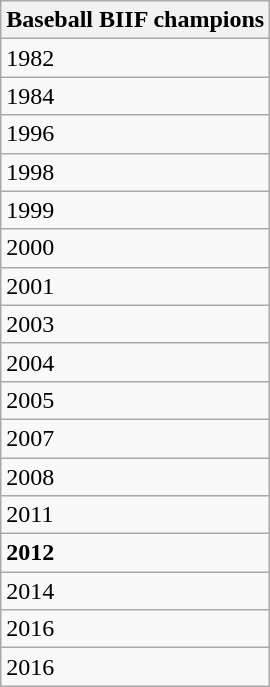<table class="wikitable">
<tr>
<th>Baseball BIIF champions</th>
</tr>
<tr>
<td>1982</td>
</tr>
<tr>
<td>1984</td>
</tr>
<tr>
<td>1996</td>
</tr>
<tr>
<td>1998</td>
</tr>
<tr>
<td>1999</td>
</tr>
<tr>
<td>2000</td>
</tr>
<tr>
<td>2001</td>
</tr>
<tr>
<td>2003</td>
</tr>
<tr>
<td>2004</td>
</tr>
<tr>
<td>2005</td>
</tr>
<tr>
<td>2007</td>
</tr>
<tr>
<td>2008</td>
</tr>
<tr>
<td>2011</td>
</tr>
<tr>
<td><strong>2012</strong></td>
</tr>
<tr>
<td>2014</td>
</tr>
<tr>
<td>2016</td>
</tr>
<tr>
<td>2016</td>
</tr>
</table>
